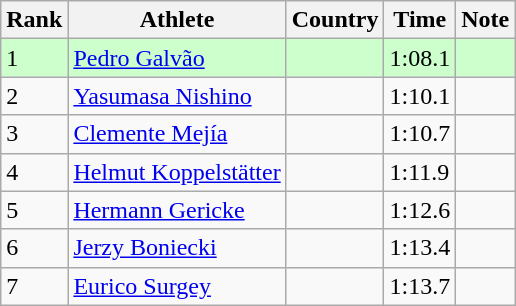<table class="wikitable sortable">
<tr>
<th>Rank</th>
<th>Athlete</th>
<th>Country</th>
<th>Time</th>
<th>Note</th>
</tr>
<tr bgcolor=#CCFFCC>
<td>1</td>
<td><a href='#'>Pedro Galvão</a></td>
<td></td>
<td>1:08.1</td>
<td></td>
</tr>
<tr>
<td>2</td>
<td><a href='#'>Yasumasa Nishino</a></td>
<td></td>
<td>1:10.1</td>
<td></td>
</tr>
<tr>
<td>3</td>
<td><a href='#'>Clemente Mejía</a></td>
<td></td>
<td>1:10.7</td>
<td></td>
</tr>
<tr>
<td>4</td>
<td><a href='#'>Helmut Koppelstätter</a></td>
<td></td>
<td>1:11.9</td>
<td></td>
</tr>
<tr>
<td>5</td>
<td><a href='#'>Hermann Gericke</a></td>
<td></td>
<td>1:12.6</td>
<td></td>
</tr>
<tr>
<td>6</td>
<td><a href='#'>Jerzy Boniecki</a></td>
<td></td>
<td>1:13.4</td>
<td></td>
</tr>
<tr>
<td>7</td>
<td><a href='#'>Eurico Surgey</a></td>
<td></td>
<td>1:13.7</td>
<td></td>
</tr>
</table>
